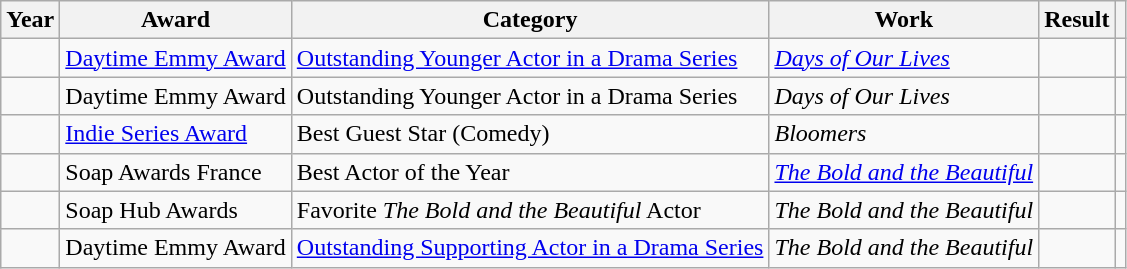<table class="wikitable sortable plainrowheaders">
<tr>
<th scope="col">Year</th>
<th scope="col">Award</th>
<th scope="col">Category</th>
<th scope="col">Work</th>
<th scope="col">Result</th>
<th scope="col" class="unsortable"></th>
</tr>
<tr>
<td></td>
<td><a href='#'>Daytime Emmy Award</a></td>
<td><a href='#'>Outstanding Younger Actor in a Drama Series</a></td>
<td><em><a href='#'>Days of Our Lives</a></em></td>
<td></td>
<td></td>
</tr>
<tr>
<td></td>
<td>Daytime Emmy Award</td>
<td>Outstanding Younger Actor in a Drama Series</td>
<td><em>Days of Our Lives</em></td>
<td></td>
<td></td>
</tr>
<tr>
<td></td>
<td><a href='#'>Indie Series Award</a></td>
<td>Best Guest Star (Comedy)</td>
<td><em>Bloomers</em></td>
<td></td>
<td></td>
</tr>
<tr>
<td></td>
<td>Soap Awards France</td>
<td>Best Actor of the Year</td>
<td><em><a href='#'>The Bold and the Beautiful</a></em></td>
<td></td>
<td></td>
</tr>
<tr>
<td></td>
<td>Soap Hub Awards</td>
<td>Favorite <em>The Bold and the Beautiful</em> Actor</td>
<td><em>The Bold and the Beautiful</em></td>
<td></td>
<td></td>
</tr>
<tr>
<td></td>
<td>Daytime Emmy Award</td>
<td><a href='#'>Outstanding Supporting Actor in a Drama Series</a></td>
<td><em>The Bold and the Beautiful</em></td>
<td></td>
<td></td>
</tr>
</table>
